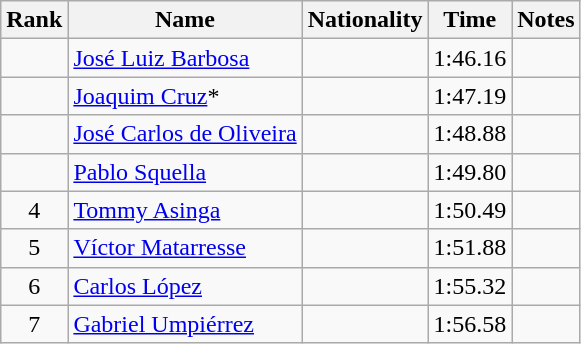<table class="wikitable sortable" style="text-align:center">
<tr>
<th>Rank</th>
<th>Name</th>
<th>Nationality</th>
<th>Time</th>
<th>Notes</th>
</tr>
<tr>
<td></td>
<td align=left><a href='#'>José Luiz Barbosa</a></td>
<td align=left></td>
<td>1:46.16</td>
<td></td>
</tr>
<tr>
<td></td>
<td align=left><a href='#'>Joaquim Cruz</a>*</td>
<td align=left></td>
<td>1:47.19</td>
<td></td>
</tr>
<tr>
<td></td>
<td align=left><a href='#'>José Carlos de Oliveira</a></td>
<td align=left></td>
<td>1:48.88</td>
<td></td>
</tr>
<tr>
<td></td>
<td align=left><a href='#'>Pablo Squella</a></td>
<td align=left></td>
<td>1:49.80</td>
<td></td>
</tr>
<tr>
<td>4</td>
<td align=left><a href='#'>Tommy Asinga</a></td>
<td align=left></td>
<td>1:50.49</td>
<td></td>
</tr>
<tr>
<td>5</td>
<td align=left><a href='#'>Víctor Matarresse</a></td>
<td align=left></td>
<td>1:51.88</td>
<td></td>
</tr>
<tr>
<td>6</td>
<td align=left><a href='#'>Carlos López</a></td>
<td align=left></td>
<td>1:55.32</td>
<td></td>
</tr>
<tr>
<td>7</td>
<td align=left><a href='#'>Gabriel Umpiérrez</a></td>
<td align=left></td>
<td>1:56.58</td>
<td></td>
</tr>
</table>
